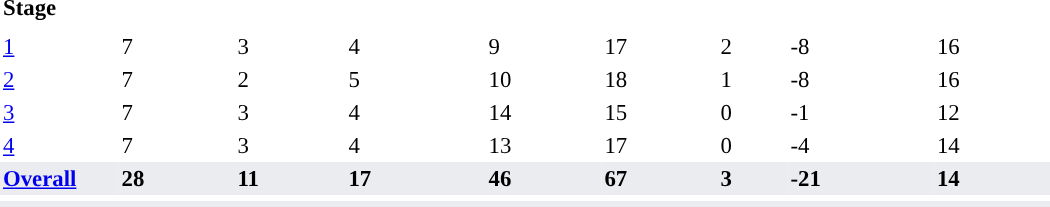<table class="toccolours" border=0 cellpadding="2" cellspacing="0" style="font-size:95%; text-align:left; width:700px;">
<tr align="left" style="background:#">
<th style="width:75px">Stage</th>
<th></th>
<th></th>
<th></th>
<th></th>
<th></th>
<th></th>
<th></th>
<th></th>
<th></th>
</tr>
<tr>
<td colspan = "10"></td>
</tr>
<tr>
</tr>
<tr style="">
<td><a href='#'>1</a></td>
<td>7</td>
<td>3</td>
<td>4</td>
<td></td>
<td>9</td>
<td>17</td>
<td>2</td>
<td>-8</td>
<td>16</td>
</tr>
<tr>
<td><a href='#'>2</a></td>
<td>7</td>
<td>2</td>
<td>5</td>
<td></td>
<td>10</td>
<td>18</td>
<td>1</td>
<td>-8</td>
<td>16</td>
</tr>
<tr>
<td><a href='#'>3</a></td>
<td>7</td>
<td>3</td>
<td>4</td>
<td></td>
<td>14</td>
<td>15</td>
<td>0</td>
<td>-1</td>
<td>12</td>
</tr>
<tr>
<td><a href='#'>4</a></td>
<td>7</td>
<td>3</td>
<td>4</td>
<td></td>
<td>13</td>
<td>17</td>
<td>0</td>
<td>-4</td>
<td>14</td>
</tr>
<tr style="background-color:#EAECF0;">
<th><a href='#'>Overall</a></th>
<th>28</th>
<th>11</th>
<th>17</th>
<th></th>
<th>46</th>
<th>67</th>
<th>3</th>
<th>-21</th>
<th>14</th>
</tr>
<tr>
<td colspan="10"></td>
</tr>
<tr align="left" style="background:#EAECF0; color:#000;">
<td colspan="10" style="text-align:center;"> </td>
</tr>
</table>
